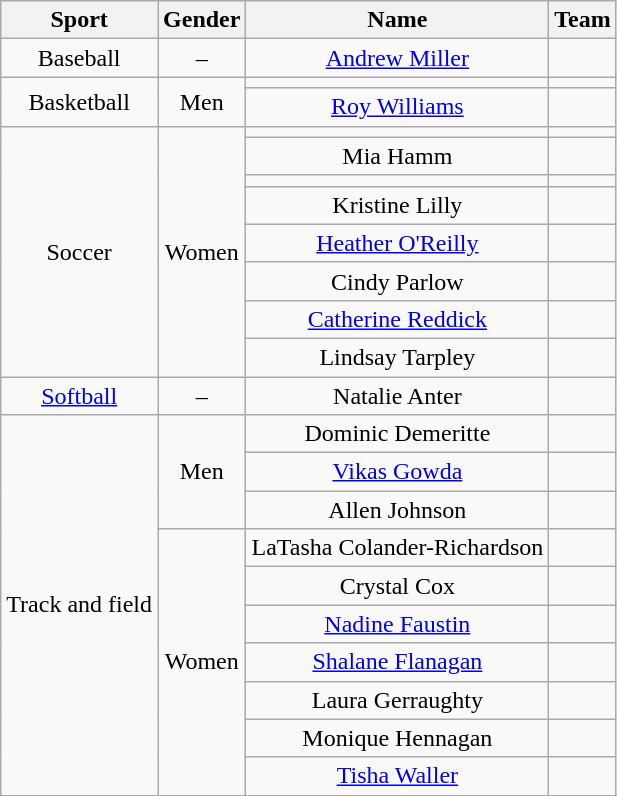<table class="wikitable" style="text-align: center;">
<tr>
<th>Sport</th>
<th>Gender</th>
<th>Name</th>
<th>Team</th>
</tr>
<tr>
<td>Baseball</td>
<td>–</td>
<td><a href='#'>Andrew Miller</a></td>
<td></td>
</tr>
<tr>
<td rowspan="2">Basketball</td>
<td rowspan="2">Men</td>
<td></td>
<td></td>
</tr>
<tr>
<td><a href='#'>Roy Williams</a></td>
<td></td>
</tr>
<tr>
<td rowspan="8">Soccer</td>
<td rowspan="8">Women</td>
<td></td>
<td></td>
</tr>
<tr>
<td>Mia Hamm</td>
<td></td>
</tr>
<tr>
<td></td>
<td></td>
</tr>
<tr>
<td>Kristine Lilly</td>
<td></td>
</tr>
<tr>
<td><a href='#'>Heather O'Reilly</a></td>
<td></td>
</tr>
<tr>
<td>Cindy Parlow</td>
<td></td>
</tr>
<tr>
<td><a href='#'>Catherine Reddick</a></td>
<td></td>
</tr>
<tr>
<td>Lindsay Tarpley</td>
<td></td>
</tr>
<tr>
<td><a href='#'>Softball</a></td>
<td>–</td>
<td>Natalie Anter</td>
<td></td>
</tr>
<tr>
<td rowspan="10">Track and field</td>
<td rowspan="3">Men</td>
<td>Dominic Demeritte</td>
<td></td>
</tr>
<tr>
<td><a href='#'>Vikas Gowda</a></td>
<td></td>
</tr>
<tr>
<td>Allen Johnson</td>
<td></td>
</tr>
<tr>
<td rowspan="7">Women</td>
<td>LaTasha Colander-Richardson</td>
<td></td>
</tr>
<tr>
<td>Crystal Cox</td>
<td></td>
</tr>
<tr>
<td><a href='#'>Nadine Faustin</a></td>
<td></td>
</tr>
<tr>
<td><a href='#'>Shalane Flanagan</a></td>
<td></td>
</tr>
<tr>
<td>Laura Gerraughty</td>
<td></td>
</tr>
<tr>
<td>Monique Hennagan</td>
<td></td>
</tr>
<tr>
<td><a href='#'>Tisha Waller</a></td>
<td></td>
</tr>
<tr>
</tr>
</table>
